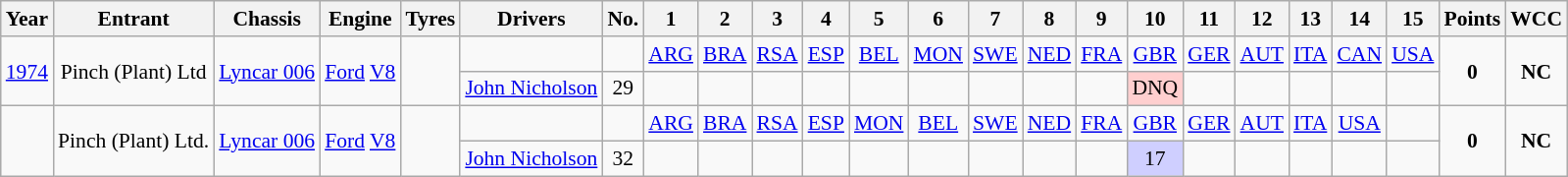<table class="wikitable" style="text-align:center; font-size:90%">
<tr>
<th>Year</th>
<th>Entrant</th>
<th>Chassis</th>
<th>Engine</th>
<th>Tyres</th>
<th>Drivers</th>
<th>No.</th>
<th>1</th>
<th>2</th>
<th>3</th>
<th>4</th>
<th>5</th>
<th>6</th>
<th>7</th>
<th>8</th>
<th>9</th>
<th>10</th>
<th>11</th>
<th>12</th>
<th>13</th>
<th>14</th>
<th>15</th>
<th>Points</th>
<th>WCC</th>
</tr>
<tr>
<td rowspan="2"><a href='#'>1974</a></td>
<td rowspan="2">Pinch (Plant) Ltd</td>
<td rowspan="2"><a href='#'>Lyncar 006</a></td>
<td rowspan="2"><a href='#'>Ford</a> <a href='#'>V8</a></td>
<td rowspan="2"></td>
<td></td>
<td></td>
<td><a href='#'>ARG</a></td>
<td><a href='#'>BRA</a></td>
<td><a href='#'>RSA</a></td>
<td><a href='#'>ESP</a></td>
<td><a href='#'>BEL</a></td>
<td><a href='#'>MON</a></td>
<td><a href='#'>SWE</a></td>
<td><a href='#'>NED</a></td>
<td><a href='#'>FRA</a></td>
<td><a href='#'>GBR</a></td>
<td><a href='#'>GER</a></td>
<td><a href='#'>AUT</a></td>
<td><a href='#'>ITA</a></td>
<td><a href='#'>CAN</a></td>
<td><a href='#'>USA</a></td>
<td rowspan="2"><strong>0</strong></td>
<td rowspan="2"><strong>NC</strong></td>
</tr>
<tr>
<td align="left"> <a href='#'>John Nicholson</a></td>
<td>29</td>
<td></td>
<td></td>
<td></td>
<td></td>
<td></td>
<td></td>
<td></td>
<td></td>
<td></td>
<td style="background:#ffcfcf;">DNQ</td>
<td></td>
<td></td>
<td></td>
<td></td>
<td></td>
</tr>
<tr>
<td rowspan="2"></td>
<td rowspan="2">Pinch (Plant) Ltd.</td>
<td rowspan="2"><a href='#'>Lyncar 006</a></td>
<td rowspan="2"><a href='#'>Ford</a> <a href='#'>V8</a></td>
<td rowspan="2"></td>
<td></td>
<td></td>
<td><a href='#'>ARG</a></td>
<td><a href='#'>BRA</a></td>
<td><a href='#'>RSA</a></td>
<td><a href='#'>ESP</a></td>
<td><a href='#'>MON</a></td>
<td><a href='#'>BEL</a></td>
<td><a href='#'>SWE</a></td>
<td><a href='#'>NED</a></td>
<td><a href='#'>FRA</a></td>
<td><a href='#'>GBR</a></td>
<td><a href='#'>GER</a></td>
<td><a href='#'>AUT</a></td>
<td><a href='#'>ITA</a></td>
<td><a href='#'>USA</a></td>
<td></td>
<td rowspan="2"><strong>0</strong></td>
<td rowspan="2"><strong>NC</strong></td>
</tr>
<tr>
<td align="left"> <a href='#'>John Nicholson</a></td>
<td>32</td>
<td></td>
<td></td>
<td></td>
<td></td>
<td></td>
<td></td>
<td></td>
<td></td>
<td></td>
<td style="background:#CFCFFF;">17</td>
<td></td>
<td></td>
<td></td>
<td></td>
<td></td>
</tr>
</table>
